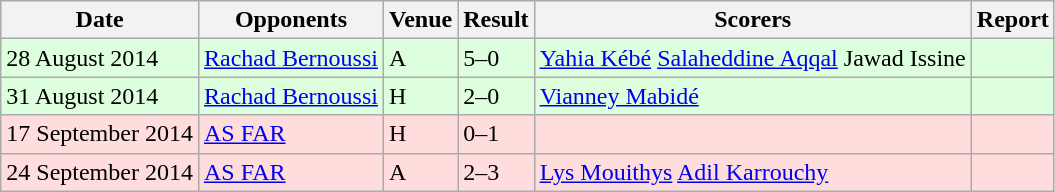<table class="wikitable">
<tr>
<th>Date</th>
<th>Opponents</th>
<th>Venue</th>
<th>Result</th>
<th>Scorers</th>
<th>Report</th>
</tr>
<tr bgcolor="#ddffdd">
<td>28 August 2014</td>
<td><a href='#'>Rachad Bernoussi</a></td>
<td>A</td>
<td>5–0</td>
<td><a href='#'>Yahia Kébé</a>  <a href='#'>Salaheddine Aqqal</a>  Jawad Issine </td>
<td></td>
</tr>
<tr bgcolor="#ddffdd">
<td>31 August 2014</td>
<td><a href='#'>Rachad Bernoussi</a></td>
<td>H</td>
<td>2–0</td>
<td><a href='#'>Vianney Mabidé</a> </td>
<td></td>
</tr>
<tr bgcolor="#ffdddd">
<td>17 September 2014</td>
<td><a href='#'>AS FAR</a></td>
<td>H</td>
<td>0–1</td>
<td></td>
<td></td>
</tr>
<tr bgcolor="#ffdddd">
<td>24 September 2014</td>
<td><a href='#'>AS FAR</a></td>
<td>A</td>
<td>2–3</td>
<td><a href='#'>Lys Mouithys</a>  <a href='#'>Adil Karrouchy</a> </td>
<td></td>
</tr>
</table>
